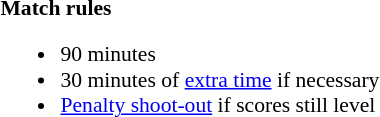<table style="width:100%;font-size:90%">
<tr>
<td style="width:60%;vertical-align:top"><br><strong>Match rules</strong><ul><li>90 minutes</li><li>30 minutes of <a href='#'>extra time</a> if necessary</li><li><a href='#'>Penalty shoot-out</a> if scores still level</li></ul></td>
</tr>
</table>
